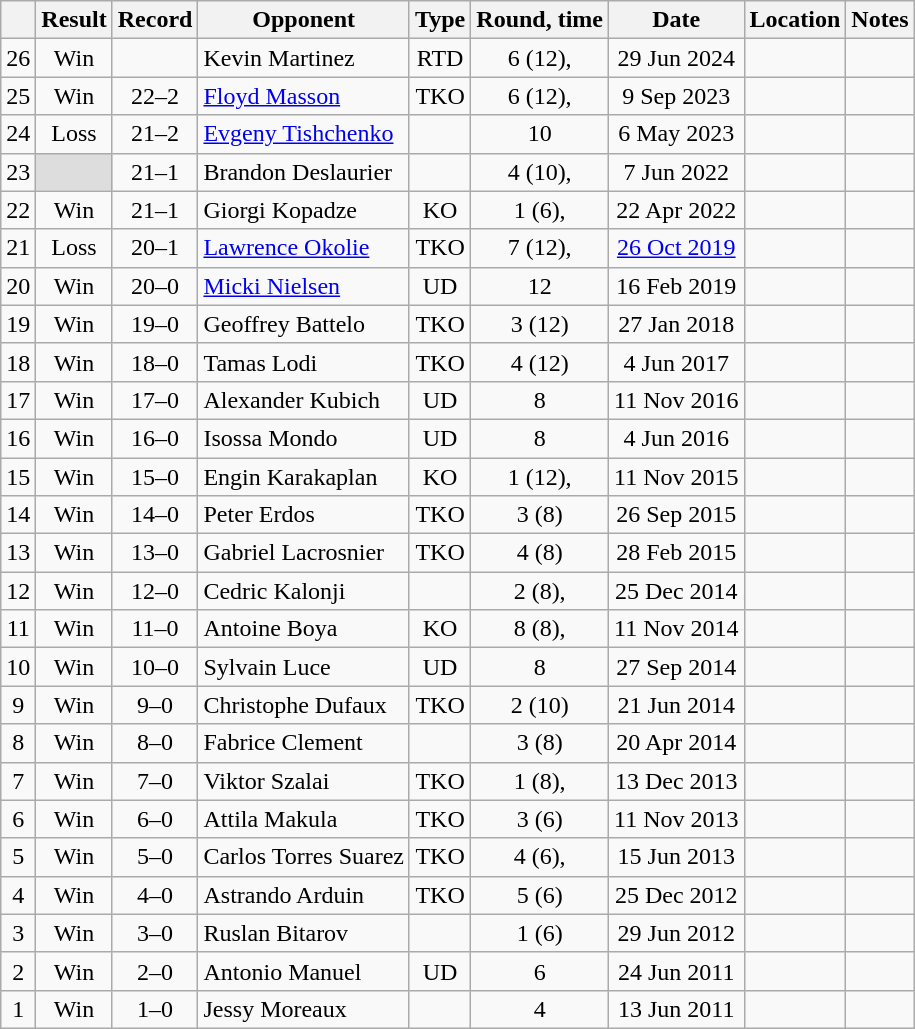<table class="wikitable" style="text-align:center">
<tr>
<th></th>
<th>Result</th>
<th>Record</th>
<th>Opponent</th>
<th>Type</th>
<th>Round, time</th>
<th>Date</th>
<th>Location</th>
<th>Notes</th>
</tr>
<tr>
<td>26</td>
<td>Win</td>
<td></td>
<td align=left>Kevin Martinez</td>
<td>RTD</td>
<td>6 (12), </td>
<td>29 Jun 2024</td>
<td align=left></td>
<td align=left></td>
</tr>
<tr>
<td>25</td>
<td>Win</td>
<td>22–2 </td>
<td align=left><a href='#'>Floyd Masson</a></td>
<td>TKO</td>
<td>6 (12), </td>
<td>9 Sep 2023</td>
<td align=left></td>
<td align=left></td>
</tr>
<tr>
<td>24</td>
<td>Loss</td>
<td>21–2 </td>
<td align=left><a href='#'>Evgeny Tishchenko</a></td>
<td></td>
<td>10</td>
<td>6 May 2023</td>
<td align=left></td>
<td></td>
</tr>
<tr>
<td>23</td>
<td style="background:#DDD"></td>
<td>21–1 </td>
<td align=left>Brandon Deslaurier</td>
<td></td>
<td>4 (10), </td>
<td>7 Jun 2022</td>
<td align=left></td>
<td align=left></td>
</tr>
<tr>
<td>22</td>
<td>Win</td>
<td>21–1</td>
<td align=left>Giorgi Kopadze</td>
<td>KO</td>
<td>1 (6), </td>
<td>22 Apr 2022</td>
<td align=left></td>
<td></td>
</tr>
<tr>
<td>21</td>
<td>Loss</td>
<td>20–1</td>
<td align=left><a href='#'>Lawrence Okolie</a></td>
<td>TKO</td>
<td>7 (12), </td>
<td><a href='#'>26 Oct 2019</a></td>
<td align=left></td>
<td align=left></td>
</tr>
<tr>
<td>20</td>
<td>Win</td>
<td>20–0</td>
<td align=left><a href='#'>Micki Nielsen</a></td>
<td>UD</td>
<td>12</td>
<td>16 Feb 2019</td>
<td align=left></td>
<td align=left></td>
</tr>
<tr>
<td>19</td>
<td>Win</td>
<td>19–0</td>
<td align=left>Geoffrey Battelo</td>
<td>TKO</td>
<td>3 (12)</td>
<td>27 Jan 2018</td>
<td align=left></td>
<td align=left></td>
</tr>
<tr>
<td>18</td>
<td>Win</td>
<td>18–0</td>
<td align=left>Tamas Lodi</td>
<td>TKO</td>
<td>4 (12)</td>
<td>4 Jun 2017</td>
<td align=left></td>
<td align=left></td>
</tr>
<tr>
<td>17</td>
<td>Win</td>
<td>17–0</td>
<td align=left>Alexander Kubich</td>
<td>UD</td>
<td>8</td>
<td>11 Nov 2016</td>
<td align=left></td>
<td></td>
</tr>
<tr>
<td>16</td>
<td>Win</td>
<td>16–0</td>
<td align=left>Isossa Mondo</td>
<td>UD</td>
<td>8</td>
<td>4 Jun 2016</td>
<td align=left></td>
<td></td>
</tr>
<tr>
<td>15</td>
<td>Win</td>
<td>15–0</td>
<td align=left>Engin Karakaplan</td>
<td>KO</td>
<td>1 (12), </td>
<td>11 Nov 2015</td>
<td align=left></td>
<td align=left></td>
</tr>
<tr>
<td>14</td>
<td>Win</td>
<td>14–0</td>
<td align=left>Peter Erdos</td>
<td>TKO</td>
<td>3 (8)</td>
<td>26 Sep 2015</td>
<td align=left></td>
<td></td>
</tr>
<tr>
<td>13</td>
<td>Win</td>
<td>13–0</td>
<td align=left>Gabriel Lacrosnier</td>
<td>TKO</td>
<td>4 (8)</td>
<td>28 Feb 2015</td>
<td align=left></td>
<td></td>
</tr>
<tr>
<td>12</td>
<td>Win</td>
<td>12–0</td>
<td align=left>Cedric Kalonji</td>
<td></td>
<td>2 (8), </td>
<td>25 Dec 2014</td>
<td align=left></td>
<td></td>
</tr>
<tr>
<td>11</td>
<td>Win</td>
<td>11–0</td>
<td align=left>Antoine Boya</td>
<td>KO</td>
<td>8 (8), </td>
<td>11 Nov 2014</td>
<td align=left></td>
<td></td>
</tr>
<tr>
<td>10</td>
<td>Win</td>
<td>10–0</td>
<td align=left>Sylvain Luce</td>
<td>UD</td>
<td>8</td>
<td>27 Sep 2014</td>
<td align=left></td>
<td></td>
</tr>
<tr>
<td>9</td>
<td>Win</td>
<td>9–0</td>
<td align=left>Christophe Dufaux</td>
<td>TKO</td>
<td>2 (10)</td>
<td>21 Jun 2014</td>
<td align=left></td>
<td align=left></td>
</tr>
<tr>
<td>8</td>
<td>Win</td>
<td>8–0</td>
<td align=left>Fabrice Clement</td>
<td></td>
<td>3 (8)</td>
<td>20 Apr 2014</td>
<td align=left></td>
<td></td>
</tr>
<tr>
<td>7</td>
<td>Win</td>
<td>7–0</td>
<td align=left>Viktor Szalai</td>
<td>TKO</td>
<td>1 (8), </td>
<td>13 Dec 2013</td>
<td align=left></td>
<td></td>
</tr>
<tr>
<td>6</td>
<td>Win</td>
<td>6–0</td>
<td align=left>Attila Makula</td>
<td>TKO</td>
<td>3 (6)</td>
<td>11 Nov 2013</td>
<td align=left></td>
<td></td>
</tr>
<tr>
<td>5</td>
<td>Win</td>
<td>5–0</td>
<td align=left>Carlos Torres Suarez</td>
<td>TKO</td>
<td>4 (6), </td>
<td>15 Jun 2013</td>
<td align=left></td>
<td></td>
</tr>
<tr>
<td>4</td>
<td>Win</td>
<td>4–0</td>
<td align=left>Astrando Arduin</td>
<td>TKO</td>
<td>5 (6)</td>
<td>25 Dec 2012</td>
<td align=left></td>
<td></td>
</tr>
<tr>
<td>3</td>
<td>Win</td>
<td>3–0</td>
<td align=left>Ruslan Bitarov</td>
<td></td>
<td>1 (6)</td>
<td>29 Jun 2012</td>
<td align=left></td>
<td></td>
</tr>
<tr>
<td>2</td>
<td>Win</td>
<td>2–0</td>
<td align=left>Antonio Manuel</td>
<td>UD</td>
<td>6</td>
<td>24 Jun 2011</td>
<td align=left></td>
<td></td>
</tr>
<tr>
<td>1</td>
<td>Win</td>
<td>1–0</td>
<td align=left>Jessy Moreaux</td>
<td></td>
<td>4</td>
<td>13 Jun 2011</td>
<td align=left></td>
<td></td>
</tr>
</table>
